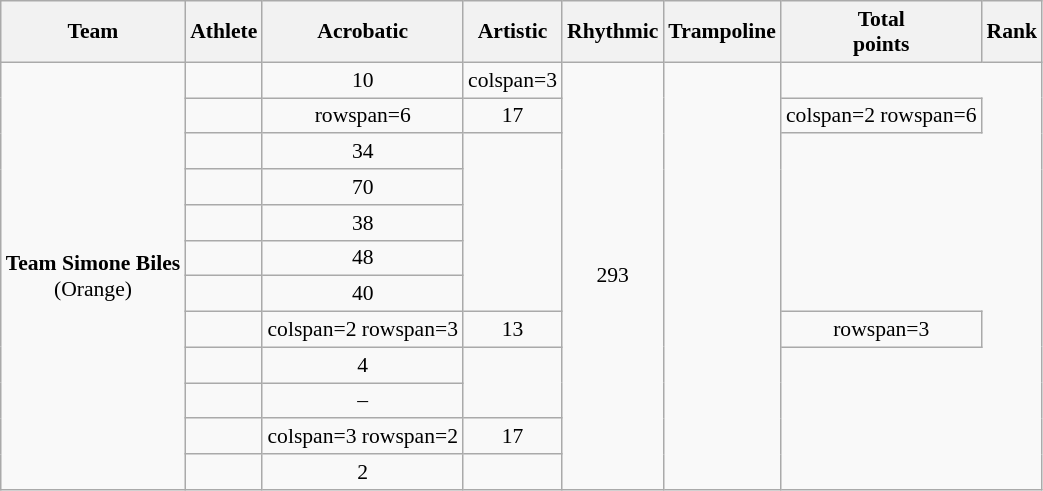<table class="wikitable" style="text-align:center;font-size:90%">
<tr>
<th>Team</th>
<th>Athlete</th>
<th>Acrobatic</th>
<th>Artistic</th>
<th>Rhythmic</th>
<th>Trampoline</th>
<th>Total<br>points</th>
<th>Rank</th>
</tr>
<tr>
<td rowspan=12><strong>Team Simone Biles</strong><br>(Orange)</td>
<td align=left><br></td>
<td>10</td>
<td>colspan=3 </td>
<td rowspan=12>293</td>
<td rowspan=12></td>
</tr>
<tr>
<td align=left></td>
<td>rowspan=6 </td>
<td>17</td>
<td>colspan=2 rowspan=6 </td>
</tr>
<tr>
<td align=left></td>
<td>34</td>
</tr>
<tr>
<td align=left></td>
<td>70</td>
</tr>
<tr>
<td align=left></td>
<td>38</td>
</tr>
<tr>
<td align=left></td>
<td>48</td>
</tr>
<tr>
<td align=left></td>
<td>40</td>
</tr>
<tr>
<td align=left></td>
<td>colspan=2 rowspan=3 </td>
<td>13</td>
<td>rowspan=3 </td>
</tr>
<tr>
<td align=left></td>
<td>4</td>
</tr>
<tr>
<td align=left></td>
<td>–</td>
</tr>
<tr>
<td align=left></td>
<td>colspan=3 rowspan=2 </td>
<td>17</td>
</tr>
<tr>
<td align=left></td>
<td>2</td>
</tr>
</table>
